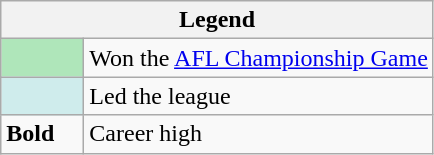<table class="wikitable mw-collapsible">
<tr>
<th colspan="2">Legend</th>
</tr>
<tr>
<td style="background:#afe6ba; width:3em;"></td>
<td>Won the <a href='#'>AFL Championship Game</a></td>
</tr>
<tr>
<td style="background:#cfecec; width:3em;"></td>
<td>Led the league</td>
</tr>
<tr>
<td><strong>Bold</strong></td>
<td>Career high</td>
</tr>
</table>
